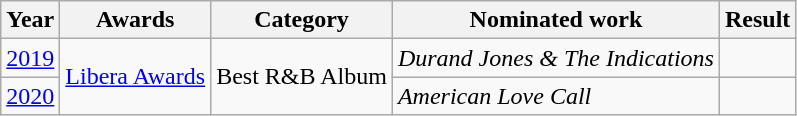<table class="wikitable">
<tr>
<th>Year</th>
<th>Awards</th>
<th>Category</th>
<th>Nominated work</th>
<th>Result</th>
</tr>
<tr>
<td><a href='#'>2019</a></td>
<td rowspan="2"><a href='#'>Libera Awards</a></td>
<td rowspan="2">Best R&B Album</td>
<td><em>Durand Jones & The Indications</em></td>
<td></td>
</tr>
<tr>
<td><a href='#'>2020</a></td>
<td><em>American Love Call</em></td>
<td></td>
</tr>
</table>
